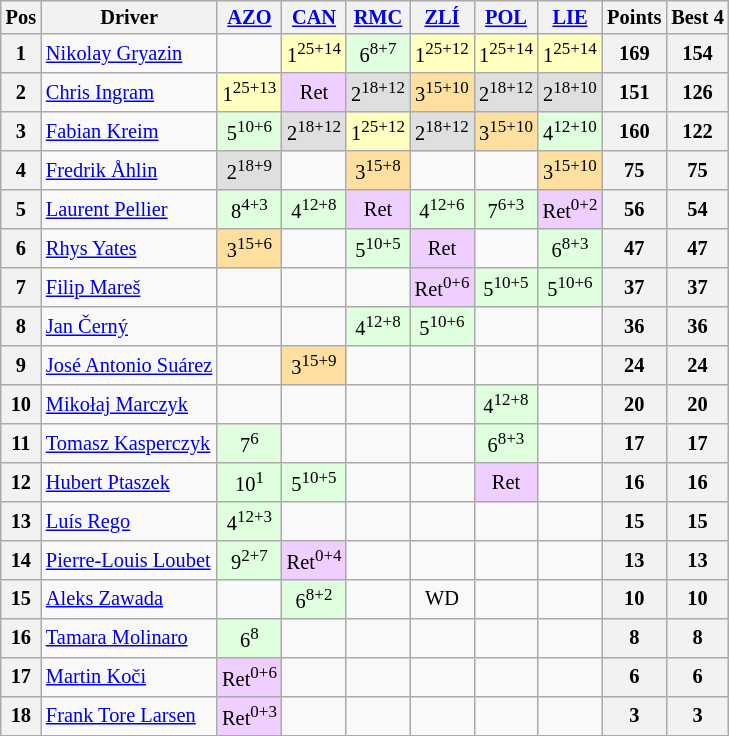<table class="wikitable" style="font-size: 85%; text-align: center;">
<tr valign="top">
<th valign="middle">Pos</th>
<th valign="middle">Driver</th>
<th><a href='#'>AZO</a><br></th>
<th><a href='#'>CAN</a><br></th>
<th><a href='#'>RMC</a><br></th>
<th><a href='#'>ZLÍ</a><br></th>
<th><a href='#'>POL</a><br></th>
<th><a href='#'>LIE</a><br></th>
<th valign="middle">Points</th>
<th valign="middle">Best 4</th>
</tr>
<tr>
<th>1</th>
<td align=left> <a href='#'>Nikolay Gryazin</a></td>
<td></td>
<td style="background:#ffffbf;">1<sup>25+14</sup></td>
<td style="background:#dfffdf;">6<sup>8+7</sup></td>
<td style="background:#ffffbf;">1<sup>25+12</sup></td>
<td style="background:#ffffbf;">1<sup>25+14</sup></td>
<td style="background:#ffffbf;">1<sup>25+14</sup></td>
<th>169</th>
<th>154</th>
</tr>
<tr>
<th>2</th>
<td align=left> <a href='#'>Chris Ingram</a></td>
<td style="background:#ffffbf;">1<sup>25+13</sup></td>
<td style="background:#efcfff;">Ret</td>
<td style="background:#dfdfdf;">2<sup>18+12</sup></td>
<td style="background:#ffdf9f;">3<sup>15+10</sup></td>
<td style="background:#dfdfdf;">2<sup>18+12</sup></td>
<td style="background:#dfdfdf;">2<sup>18+10</sup></td>
<th>151</th>
<th>126</th>
</tr>
<tr>
<th>3</th>
<td align=left> <a href='#'>Fabian Kreim</a></td>
<td style="background:#dfffdf;">5<sup>10+6</sup></td>
<td style="background:#dfdfdf;">2<sup>18+12</sup></td>
<td style="background:#ffffbf;">1<sup>25+12</sup></td>
<td style="background:#dfdfdf;">2<sup>18+12</sup></td>
<td style="background:#ffdf9f;">3<sup>15+10</sup></td>
<td style="background:#dfffdf;">4<sup>12+10</sup></td>
<th>160</th>
<th>122</th>
</tr>
<tr>
<th>4</th>
<td align=left> <a href='#'>Fredrik Åhlin</a></td>
<td style="background:#dfdfdf;">2<sup>18+9</sup></td>
<td></td>
<td style="background:#ffdf9f;">3<sup>15+8</sup></td>
<td></td>
<td></td>
<td style="background:#ffdf9f;">3<sup>15+10</sup></td>
<th>75</th>
<th>75</th>
</tr>
<tr>
<th>5</th>
<td align=left> <a href='#'>Laurent Pellier</a></td>
<td style="background:#dfffdf;">8<sup>4+3</sup></td>
<td style="background:#dfffdf;">4<sup>12+8</sup></td>
<td style="background:#efcfff;">Ret</td>
<td style="background:#dfffdf;">4<sup>12+6</sup></td>
<td style="background:#dfffdf;">7<sup>6+3</sup></td>
<td style="background:#efcfff;">Ret<sup>0+2</sup></td>
<th>56</th>
<th>54</th>
</tr>
<tr>
<th>6</th>
<td align=left> <a href='#'>Rhys Yates</a></td>
<td style="background:#ffdf9f;">3<sup>15+6</sup></td>
<td></td>
<td style="background:#dfffdf;">5<sup>10+5</sup></td>
<td style="background:#efcfff;">Ret</td>
<td></td>
<td style="background:#dfffdf;">6<sup>8+3</sup></td>
<th>47</th>
<th>47</th>
</tr>
<tr>
<th>7</th>
<td align=left> <a href='#'>Filip Mareš</a></td>
<td></td>
<td></td>
<td></td>
<td style="background:#efcfff;">Ret<sup>0+6</sup></td>
<td style="background:#dfffdf;">5<sup>10+5</sup></td>
<td style="background:#dfffdf;">5<sup>10+6</sup></td>
<th>37</th>
<th>37</th>
</tr>
<tr>
<th>8</th>
<td align=left> <a href='#'>Jan Černý</a></td>
<td></td>
<td></td>
<td style="background:#dfffdf;">4<sup>12+8</sup></td>
<td style="background:#dfffdf;">5<sup>10+6</sup></td>
<td></td>
<td></td>
<th>36</th>
<th>36</th>
</tr>
<tr>
<th>9</th>
<td align=left> <a href='#'>José Antonio Suárez</a></td>
<td></td>
<td style="background:#ffdf9f;">3<sup>15+9</sup></td>
<td></td>
<td></td>
<td></td>
<td></td>
<th>24</th>
<th>24</th>
</tr>
<tr>
<th>10</th>
<td align=left> <a href='#'>Mikołaj Marczyk</a></td>
<td></td>
<td></td>
<td></td>
<td></td>
<td style="background:#dfffdf;">4<sup>12+8</sup></td>
<td></td>
<th>20</th>
<th>20</th>
</tr>
<tr>
<th>11</th>
<td align=left> <a href='#'>Tomasz Kasperczyk</a></td>
<td style="background:#dfffdf;">7<sup>6</sup></td>
<td></td>
<td></td>
<td></td>
<td style="background:#dfffdf;">6<sup>8+3</sup></td>
<td></td>
<th>17</th>
<th>17</th>
</tr>
<tr>
<th>12</th>
<td align=left> <a href='#'>Hubert Ptaszek</a></td>
<td style="background:#dfffdf;">10<sup>1</sup></td>
<td style="background:#dfffdf;">5<sup>10+5</sup></td>
<td></td>
<td></td>
<td style="background:#efcfff;">Ret</td>
<td></td>
<th>16</th>
<th>16</th>
</tr>
<tr>
<th>13</th>
<td align=left> <a href='#'>Luís Rego</a></td>
<td style="background:#dfffdf;">4<sup>12+3</sup></td>
<td></td>
<td></td>
<td></td>
<td></td>
<td></td>
<th>15</th>
<th>15</th>
</tr>
<tr>
<th>14</th>
<td align=left> <a href='#'>Pierre-Louis Loubet</a></td>
<td style="background:#dfffdf;">9<sup>2+7</sup></td>
<td style="background:#efcfff;">Ret<sup>0+4</sup></td>
<td></td>
<td></td>
<td></td>
<td></td>
<th>13</th>
<th>13</th>
</tr>
<tr>
<th>15</th>
<td align=left> <a href='#'>Aleks Zawada</a></td>
<td></td>
<td style="background:#dfffdf;">6<sup>8+2</sup></td>
<td></td>
<td>WD</td>
<td></td>
<td></td>
<th>10</th>
<th>10</th>
</tr>
<tr>
<th>16</th>
<td align=left> <a href='#'>Tamara Molinaro</a></td>
<td style="background:#dfffdf;">6<sup>8</sup></td>
<td></td>
<td></td>
<td></td>
<td></td>
<td></td>
<th>8</th>
<th>8</th>
</tr>
<tr>
<th>17</th>
<td align=left> <a href='#'>Martin Koči</a></td>
<td style="background:#efcfff;">Ret<sup>0+6</sup></td>
<td></td>
<td></td>
<td></td>
<td></td>
<td></td>
<th>6</th>
<th>6</th>
</tr>
<tr>
<th>18</th>
<td align=left> <a href='#'>Frank Tore Larsen</a></td>
<td style="background:#efcfff;">Ret<sup>0+3</sup></td>
<td></td>
<td></td>
<td></td>
<td></td>
<td></td>
<th>3</th>
<th>3</th>
</tr>
</table>
